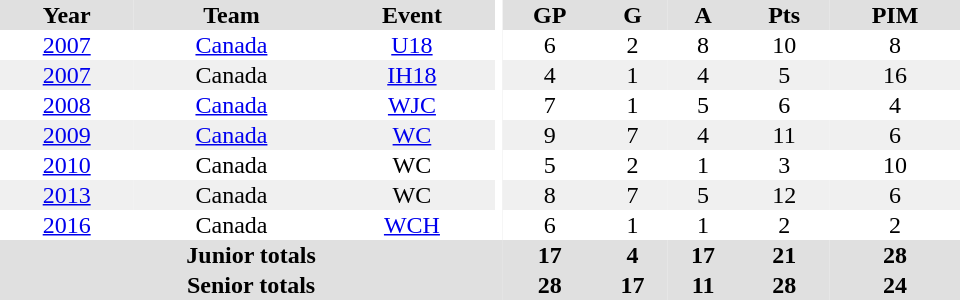<table border="0" cellpadding="1" cellspacing="0" ID="Table3" style="text-align:center; width:40em;">
<tr bgcolor="#e0e0e0">
<th>Year</th>
<th>Team</th>
<th>Event</th>
<th rowspan="102" bgcolor="#ffffff"></th>
<th>GP</th>
<th>G</th>
<th>A</th>
<th>Pts</th>
<th>PIM</th>
</tr>
<tr>
<td><a href='#'>2007</a></td>
<td><a href='#'>Canada</a></td>
<td><a href='#'>U18</a></td>
<td>6</td>
<td>2</td>
<td>8</td>
<td>10</td>
<td>8</td>
</tr>
<tr bgcolor="#f0f0f0">
<td><a href='#'>2007</a></td>
<td>Canada</td>
<td><a href='#'>IH18</a></td>
<td>4</td>
<td>1</td>
<td>4</td>
<td>5</td>
<td>16</td>
</tr>
<tr>
<td><a href='#'>2008</a></td>
<td><a href='#'>Canada</a></td>
<td><a href='#'>WJC</a></td>
<td>7</td>
<td>1</td>
<td>5</td>
<td>6</td>
<td>4</td>
</tr>
<tr bgcolor="#f0f0f0">
<td><a href='#'>2009</a></td>
<td><a href='#'>Canada</a></td>
<td><a href='#'>WC</a></td>
<td>9</td>
<td>7</td>
<td>4</td>
<td>11</td>
<td>6</td>
</tr>
<tr>
<td><a href='#'>2010</a></td>
<td>Canada</td>
<td>WC</td>
<td>5</td>
<td>2</td>
<td>1</td>
<td>3</td>
<td>10</td>
</tr>
<tr bgcolor="#f0f0f0">
<td><a href='#'>2013</a></td>
<td>Canada</td>
<td>WC</td>
<td>8</td>
<td>7</td>
<td>5</td>
<td>12</td>
<td>6</td>
</tr>
<tr>
<td><a href='#'>2016</a></td>
<td>Canada</td>
<td><a href='#'>WCH</a></td>
<td>6</td>
<td>1</td>
<td>1</td>
<td>2</td>
<td>2</td>
</tr>
<tr bgcolor="#e0e0e0">
<th colspan="4">Junior totals</th>
<th>17</th>
<th>4</th>
<th>17</th>
<th>21</th>
<th>28</th>
</tr>
<tr bgcolor="#e0e0e0">
<th colspan="4">Senior totals</th>
<th>28</th>
<th>17</th>
<th>11</th>
<th>28</th>
<th>24</th>
</tr>
</table>
